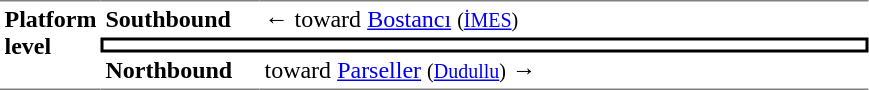<table cellpadding="3" cellspacing="0" border="0">
<tr>
<td rowspan="3" width="50" style="border-top-color: gray; border-bottom-color: gray; border-top-width: 1px; border-bottom-width: 1px; border-top-style: solid; border-bottom-style: solid;" valign="top"><strong>Platform level</strong></td>
<td width="100" style="border-top-color: gray; border-top-width: 1px; border-top-style: solid;"><strong>Southbound</strong></td>
<td width="400" style="border-top-color: gray; border-top-width: 1px; border-top-style: solid;">←  toward <a href='#'>Bostancı</a> <small>(<a href='#'>İMES</a>)</small></td>
</tr>
<tr>
<td colspan="2" style="border: 2px solid black; border-image: none; text-align: center;"></td>
</tr>
<tr>
<td style="border-bottom-color: gray; border-bottom-width: 1px; border-bottom-style: solid;"><strong>Northbound</strong></td>
<td style="border-bottom-color: gray; border-bottom-width: 1px; border-bottom-style: solid;"> toward <a href='#'>Parseller</a> <small>(<a href='#'>Dudullu</a>)</small> →</td>
</tr>
</table>
